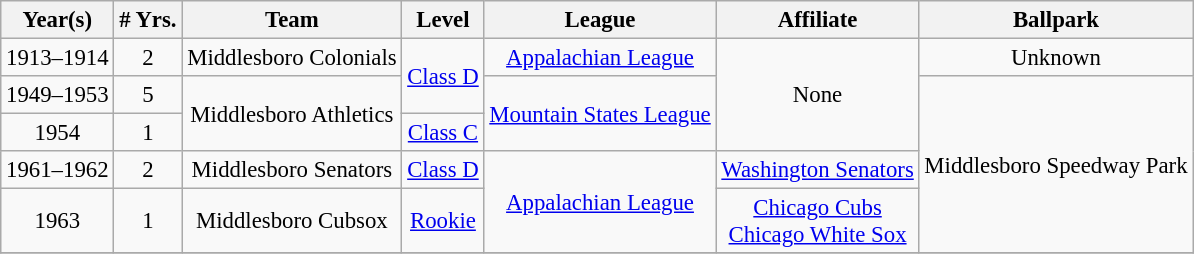<table class="wikitable" style="text-align:center; font-size: 95%;">
<tr>
<th>Year(s)</th>
<th># Yrs.</th>
<th>Team</th>
<th>Level</th>
<th>League</th>
<th>Affiliate</th>
<th>Ballpark</th>
</tr>
<tr>
<td>1913–1914</td>
<td>2</td>
<td>Middlesboro Colonials</td>
<td rowspan=2><a href='#'>Class D</a></td>
<td><a href='#'>Appalachian League</a></td>
<td rowspan=3>None</td>
<td>Unknown</td>
</tr>
<tr>
<td>1949–1953</td>
<td>5</td>
<td rowspan=2>Middlesboro Athletics</td>
<td rowspan=2><a href='#'>Mountain States League</a></td>
<td rowspan=4>Middlesboro Speedway Park</td>
</tr>
<tr>
<td>1954</td>
<td>1</td>
<td><a href='#'>Class C</a></td>
</tr>
<tr>
<td>1961–1962</td>
<td>2</td>
<td>Middlesboro Senators</td>
<td><a href='#'>Class D</a></td>
<td rowspan=2><a href='#'>Appalachian League</a></td>
<td><a href='#'>Washington Senators</a></td>
</tr>
<tr>
<td>1963</td>
<td>1</td>
<td>Middlesboro Cubsox</td>
<td><a href='#'>Rookie</a></td>
<td><a href='#'>Chicago Cubs</a><br><a href='#'>Chicago White Sox</a></td>
</tr>
<tr>
</tr>
</table>
